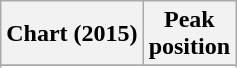<table class="wikitable sortable plainrowheaders" style="text-align:center">
<tr>
<th scope="col">Chart (2015)</th>
<th scope="col">Peak<br>position</th>
</tr>
<tr>
</tr>
<tr>
</tr>
</table>
